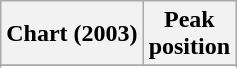<table class="wikitable sortable plainrowheaders" style="text-align:center">
<tr>
<th scope="col">Chart (2003)</th>
<th scope="col">Peak<br>position</th>
</tr>
<tr>
</tr>
<tr>
</tr>
<tr>
</tr>
<tr>
</tr>
<tr>
</tr>
<tr>
</tr>
<tr>
</tr>
<tr>
</tr>
</table>
